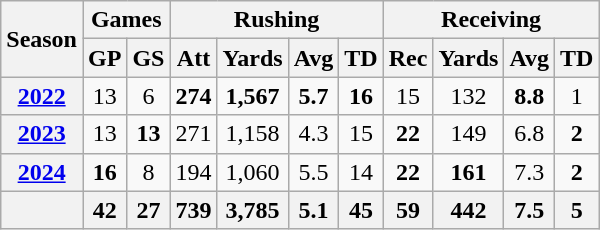<table class="wikitable" style="text-align:center;">
<tr>
<th rowspan="2">Season</th>
<th colspan="2">Games</th>
<th colspan="4">Rushing</th>
<th colspan="4">Receiving</th>
</tr>
<tr>
<th>GP</th>
<th>GS</th>
<th>Att</th>
<th>Yards</th>
<th>Avg</th>
<th>TD</th>
<th>Rec</th>
<th>Yards</th>
<th>Avg</th>
<th>TD</th>
</tr>
<tr>
<th><a href='#'>2022</a></th>
<td>13</td>
<td>6</td>
<td><strong>274</strong></td>
<td><strong>1,567</strong></td>
<td><strong>5.7</strong></td>
<td><strong>16</strong></td>
<td>15</td>
<td>132</td>
<td><strong>8.8</strong></td>
<td>1</td>
</tr>
<tr>
<th><a href='#'>2023</a></th>
<td>13</td>
<td><strong>13</strong></td>
<td>271</td>
<td>1,158</td>
<td>4.3</td>
<td>15</td>
<td><strong>22</strong></td>
<td>149</td>
<td>6.8</td>
<td><strong>2</strong></td>
</tr>
<tr>
<th><a href='#'>2024</a></th>
<td><strong>16</strong></td>
<td>8</td>
<td>194</td>
<td>1,060</td>
<td>5.5</td>
<td>14</td>
<td><strong>22</strong></td>
<td><strong>161</strong></td>
<td>7.3</td>
<td><strong>2</strong></td>
</tr>
<tr>
<th></th>
<th>42</th>
<th>27</th>
<th>739</th>
<th>3,785</th>
<th>5.1</th>
<th>45</th>
<th>59</th>
<th>442</th>
<th>7.5</th>
<th>5</th>
</tr>
</table>
